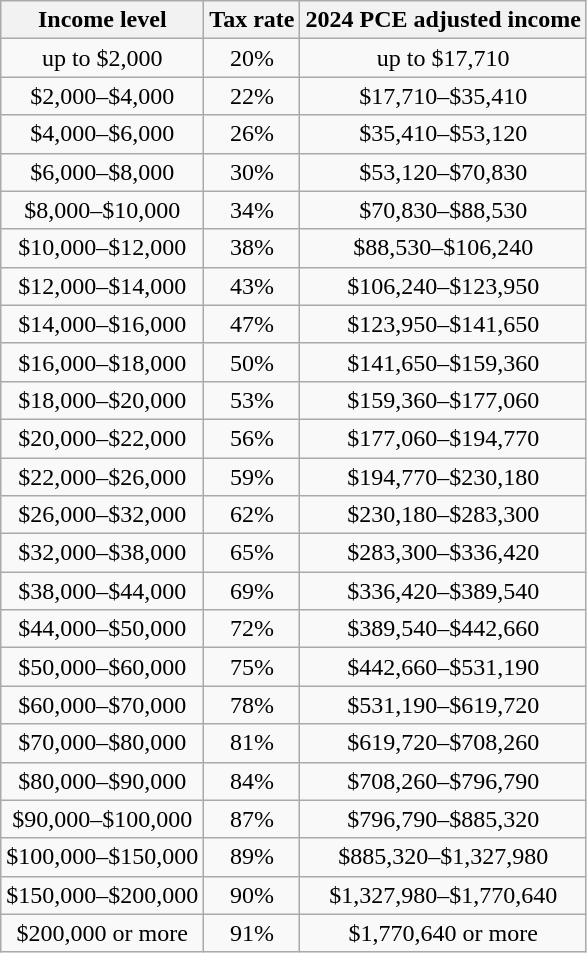<table class=wikitable style="text-align:center">
<tr>
<th>Income level</th>
<th>Tax rate</th>
<th>2024 PCE adjusted income</th>
</tr>
<tr>
<td>up to $2,000</td>
<td>20%</td>
<td>up to $17,710</td>
</tr>
<tr>
<td>$2,000–$4,000</td>
<td>22%</td>
<td>$17,710–$35,410</td>
</tr>
<tr>
<td>$4,000–$6,000</td>
<td>26%</td>
<td>$35,410–$53,120</td>
</tr>
<tr>
<td>$6,000–$8,000</td>
<td>30%</td>
<td>$53,120–$70,830</td>
</tr>
<tr>
<td>$8,000–$10,000</td>
<td>34%</td>
<td>$70,830–$88,530</td>
</tr>
<tr>
<td>$10,000–$12,000</td>
<td>38%</td>
<td>$88,530–$106,240</td>
</tr>
<tr>
<td>$12,000–$14,000</td>
<td>43%</td>
<td>$106,240–$123,950</td>
</tr>
<tr>
<td>$14,000–$16,000</td>
<td>47%</td>
<td>$123,950–$141,650</td>
</tr>
<tr>
<td>$16,000–$18,000</td>
<td>50%</td>
<td>$141,650–$159,360</td>
</tr>
<tr>
<td>$18,000–$20,000</td>
<td>53%</td>
<td>$159,360–$177,060</td>
</tr>
<tr>
<td>$20,000–$22,000</td>
<td>56%</td>
<td>$177,060–$194,770</td>
</tr>
<tr>
<td>$22,000–$26,000</td>
<td>59%</td>
<td>$194,770–$230,180</td>
</tr>
<tr>
<td>$26,000–$32,000</td>
<td>62%</td>
<td>$230,180–$283,300</td>
</tr>
<tr>
<td>$32,000–$38,000</td>
<td>65%</td>
<td>$283,300–$336,420</td>
</tr>
<tr>
<td>$38,000–$44,000</td>
<td>69%</td>
<td>$336,420–$389,540</td>
</tr>
<tr>
<td>$44,000–$50,000</td>
<td>72%</td>
<td>$389,540–$442,660</td>
</tr>
<tr>
<td>$50,000–$60,000</td>
<td>75%</td>
<td>$442,660–$531,190</td>
</tr>
<tr>
<td>$60,000–$70,000</td>
<td>78%</td>
<td>$531,190–$619,720</td>
</tr>
<tr>
<td>$70,000–$80,000</td>
<td>81%</td>
<td>$619,720–$708,260</td>
</tr>
<tr>
<td>$80,000–$90,000</td>
<td>84%</td>
<td>$708,260–$796,790</td>
</tr>
<tr>
<td>$90,000–$100,000</td>
<td>87%</td>
<td>$796,790–$885,320</td>
</tr>
<tr>
<td>$100,000–$150,000</td>
<td>89%</td>
<td>$885,320–$1,327,980</td>
</tr>
<tr>
<td>$150,000–$200,000</td>
<td>90%</td>
<td>$1,327,980–$1,770,640</td>
</tr>
<tr>
<td>$200,000 or more</td>
<td>91%</td>
<td>$1,770,640 or more</td>
</tr>
</table>
